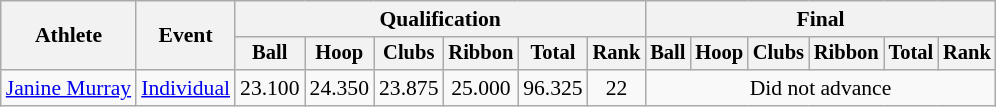<table class=wikitable style="font-size:90%">
<tr>
<th rowspan=2>Athlete</th>
<th rowspan=2>Event</th>
<th colspan=6>Qualification</th>
<th colspan=6>Final</th>
</tr>
<tr style="font-size:95%">
<th>Ball</th>
<th>Hoop</th>
<th>Clubs</th>
<th>Ribbon</th>
<th>Total</th>
<th>Rank</th>
<th>Ball</th>
<th>Hoop</th>
<th>Clubs</th>
<th>Ribbon</th>
<th>Total</th>
<th>Rank</th>
</tr>
<tr align=center>
<td align=left><a href='#'>Janine Murray</a></td>
<td align=left><a href='#'>Individual</a></td>
<td>23.100</td>
<td>24.350</td>
<td>23.875</td>
<td>25.000</td>
<td>96.325</td>
<td>22</td>
<td colspan=6>Did not advance</td>
</tr>
</table>
